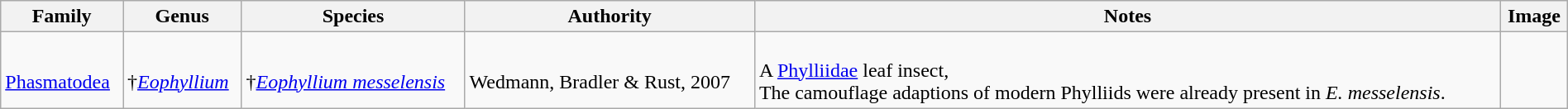<table class="wikitable" align="center" width="100%">
<tr>
<th>Family</th>
<th>Genus</th>
<th>Species</th>
<th>Authority</th>
<th>Notes</th>
<th>Image</th>
</tr>
<tr>
<td><br><a href='#'>Phasmatodea</a></td>
<td><br>†<em><a href='#'>Eophyllium</a></em></td>
<td><br>†<em><a href='#'>Eophyllium messelensis</a></em></td>
<td><br>Wedmann, Bradler & Rust, 2007</td>
<td><br>A <a href='#'>Phylliidae</a> leaf insect,<br> The camouflage adaptions of modern Phylliids were already present in <em>E. messelensis</em>.</td>
<td></td>
</tr>
</table>
